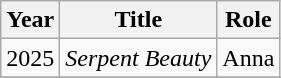<table class="wikitable">
<tr>
<th>Year</th>
<th>Title</th>
<th>Role</th>
</tr>
<tr>
<td>2025</td>
<td><em>Serpent Beauty</em></td>
<td>Anna</td>
</tr>
<tr>
</tr>
</table>
